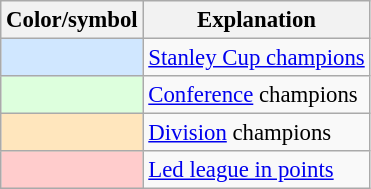<table class="wikitable" style="font-size:95%">
<tr>
<th scope="col">Color/symbol</th>
<th scope="col">Explanation</th>
</tr>
<tr>
<th scope="row" style="background:#D0E7FF"></th>
<td><a href='#'>Stanley Cup champions</a></td>
</tr>
<tr>
<th scope="row" style="background:#DDFFDD"></th>
<td><a href='#'>Conference</a> champions</td>
</tr>
<tr>
<th scope="row" style="background:#FFE6BD"></th>
<td><a href='#'>Division</a> champions</td>
</tr>
<tr>
<th scope="row" style="background:#FFCCCC"></th>
<td><a href='#'>Led league in points</a></td>
</tr>
</table>
